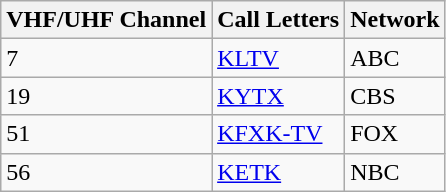<table class="wikitable sortable">
<tr>
<th valign="bottom">VHF/UHF Channel<br></th>
<th valign="bottom">Call Letters<br></th>
<th valign="bottom">Network<br></th>
</tr>
<tr>
<td>7</td>
<td><a href='#'>KLTV</a></td>
<td>ABC</td>
</tr>
<tr>
<td>19</td>
<td><a href='#'>KYTX</a></td>
<td>CBS</td>
</tr>
<tr>
<td>51</td>
<td><a href='#'>KFXK-TV</a></td>
<td>FOX</td>
</tr>
<tr>
<td>56</td>
<td><a href='#'>KETK</a></td>
<td>NBC</td>
</tr>
</table>
